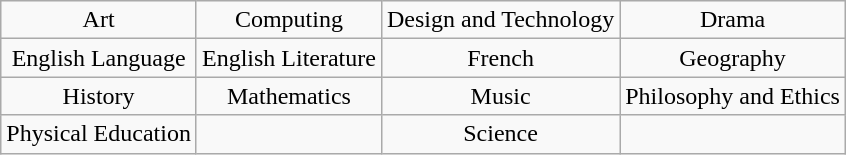<table class="wikitable" style="text-align:center">
<tr>
<td>Art</td>
<td>Computing</td>
<td>Design and Technology</td>
<td>Drama</td>
</tr>
<tr>
<td>English Language</td>
<td>English Literature</td>
<td>French</td>
<td>Geography</td>
</tr>
<tr>
<td>History</td>
<td>Mathematics</td>
<td>Music</td>
<td>Philosophy and Ethics</td>
</tr>
<tr>
<td>Physical Education</td>
<td></td>
<td>Science</td>
</tr>
</table>
